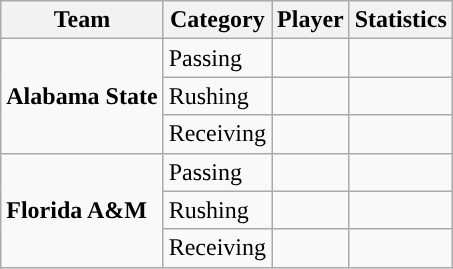<table class="wikitable" style="float: left;">
<tr>
<th>Team</th>
<th>Category</th>
<th>Player</th>
<th>Statistics</th>
</tr>
<tr>
<td rowspan=3><strong>Alabama State</strong></td>
<td>Passing</td>
<td> </td>
<td> </td>
</tr>
<tr>
<td>Rushing</td>
<td> </td>
<td> </td>
</tr>
<tr>
<td>Receiving</td>
<td> </td>
<td> </td>
</tr>
<tr>
<td rowspan=3><strong>Florida A&M</strong></td>
<td>Passing</td>
<td> </td>
<td> </td>
</tr>
<tr>
<td>Rushing</td>
<td> </td>
<td> </td>
</tr>
<tr>
<td>Receiving</td>
<td> </td>
<td> </td>
</tr>
</table>
